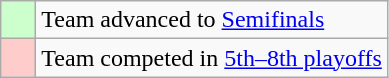<table class="wikitable">
<tr>
<td style="background: #ccffcc;">    </td>
<td>Team advanced to <a href='#'>Semifinals</a></td>
</tr>
<tr>
<td style="background: #ffcccc;">    </td>
<td>Team competed in <a href='#'>5th–8th playoffs</a></td>
</tr>
</table>
